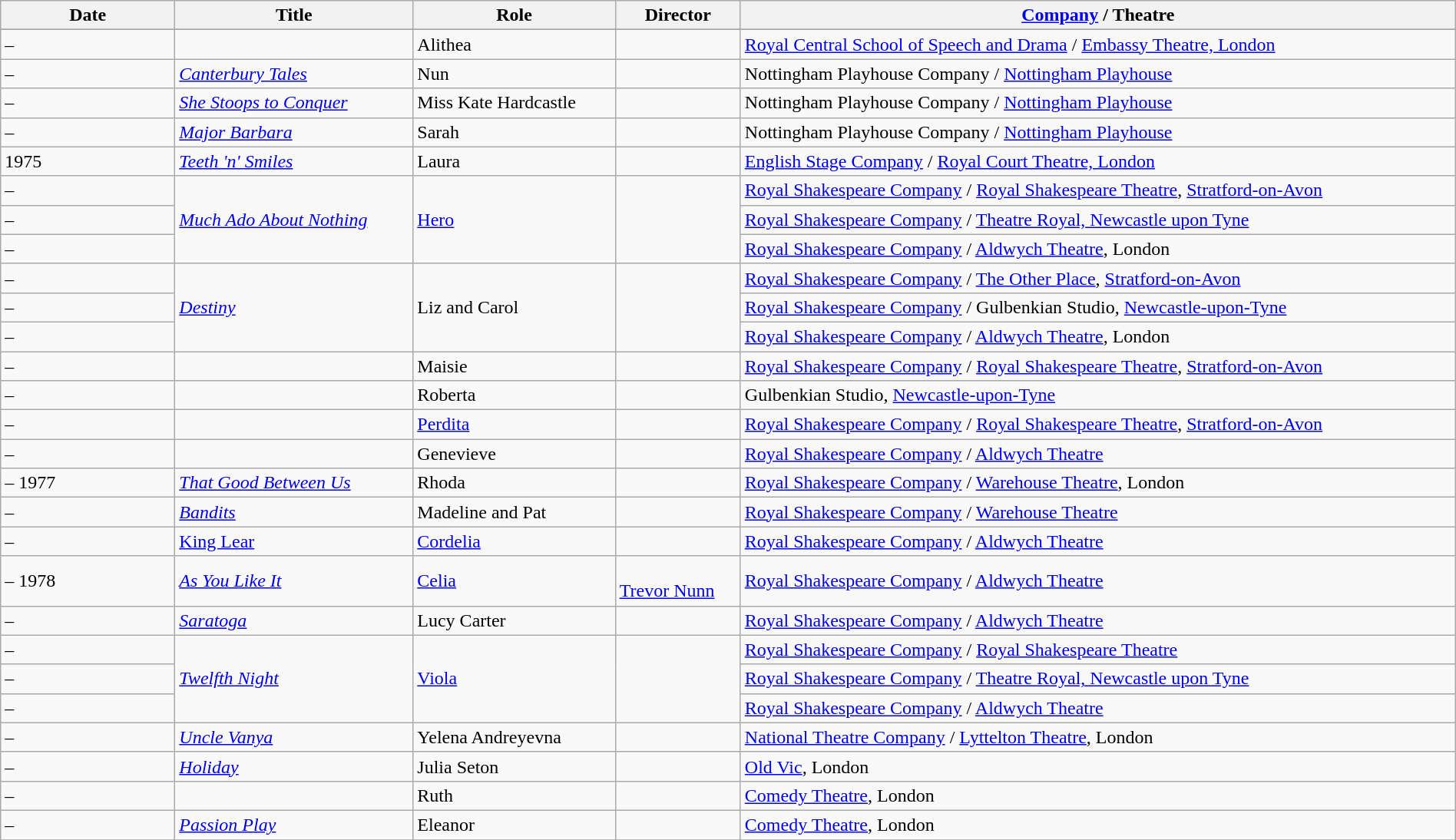<table class="wikitable sortable" style="width:100%">
<tr>
<th style="width: 9em">Date</th>
<th>Title</th>
<th>Role</th>
<th>Director</th>
<th><a href='#'>Company</a> / Theatre</th>
</tr>
<tr>
</tr>
<tr>
<td> – </td>
<td><em></em></td>
<td>Alithea</td>
<td></td>
<td><a href='#'>Royal Central School of Speech and Drama</a> / <a href='#'>Embassy Theatre, London</a> </td>
</tr>
<tr>
<td> – </td>
<td><em><a href='#'>Canterbury Tales</a></em></td>
<td>Nun</td>
<td></td>
<td>Nottingham Playhouse Company / <a href='#'>Nottingham Playhouse</a> </td>
</tr>
<tr>
<td> – </td>
<td><em><a href='#'>She Stoops to Conquer</a></em></td>
<td>Miss Kate Hardcastle</td>
<td></td>
<td>Nottingham Playhouse Company / <a href='#'>Nottingham Playhouse</a> </td>
</tr>
<tr>
<td> – </td>
<td><em><a href='#'>Major Barbara</a></em></td>
<td>Sarah</td>
<td></td>
<td>Nottingham Playhouse Company / <a href='#'>Nottingham Playhouse</a> </td>
</tr>
<tr>
<td>1975</td>
<td><em><a href='#'>Teeth 'n' Smiles</a></em></td>
<td>Laura</td>
<td></td>
<td><a href='#'>English Stage Company</a> / <a href='#'>Royal Court Theatre, London</a></td>
</tr>
<tr>
<td> – </td>
<td rowspan=3><em><a href='#'>Much Ado About Nothing</a></em></td>
<td rowspan=3><a href='#'>Hero</a></td>
<td rowspan=3></td>
<td><a href='#'>Royal Shakespeare Company</a> / <a href='#'>Royal Shakespeare Theatre</a>, <a href='#'>Stratford-on-Avon</a> </td>
</tr>
<tr>
<td> – </td>
<td><a href='#'>Royal Shakespeare Company</a> / <a href='#'>Theatre Royal, Newcastle upon Tyne</a> </td>
</tr>
<tr>
<td> – </td>
<td><a href='#'>Royal Shakespeare Company</a> / <a href='#'>Aldwych Theatre</a>, London </td>
</tr>
<tr>
<td> – </td>
<td rowspan=3><em><a href='#'>Destiny</a></em></td>
<td rowspan=3>Liz and Carol</td>
<td rowspan=3></td>
<td><a href='#'>Royal Shakespeare Company</a> / <a href='#'>The Other Place</a>, <a href='#'>Stratford-on-Avon</a> </td>
</tr>
<tr>
<td> – </td>
<td><a href='#'>Royal Shakespeare Company</a> / Gulbenkian Studio, <a href='#'>Newcastle-upon-Tyne</a> </td>
</tr>
<tr>
<td> – </td>
<td><a href='#'>Royal Shakespeare Company</a> / <a href='#'>Aldwych Theatre</a>, London </td>
</tr>
<tr>
<td> – </td>
<td><em></em></td>
<td>Maisie</td>
<td></td>
<td><a href='#'>Royal Shakespeare Company</a> / <a href='#'>Royal Shakespeare Theatre</a>, <a href='#'>Stratford-on-Avon</a> </td>
</tr>
<tr>
<td> – </td>
<td><em></em></td>
<td>Roberta</td>
<td></td>
<td>Gulbenkian Studio, <a href='#'>Newcastle-upon-Tyne</a> </td>
</tr>
<tr>
<td> – </td>
<td><em></em></td>
<td><a href='#'>Perdita</a></td>
<td></td>
<td><a href='#'>Royal Shakespeare Company</a> / <a href='#'>Royal Shakespeare Theatre</a>, <a href='#'>Stratford-on-Avon</a> </td>
</tr>
<tr>
<td> – </td>
<td><em></em></td>
<td>Genevieve</td>
<td></td>
<td><a href='#'>Royal Shakespeare Company</a> / <a href='#'>Aldwych Theatre</a> </td>
</tr>
<tr>
<td> –  1977</td>
<td><em><a href='#'>That Good Between Us</a></em></td>
<td>Rhoda</td>
<td></td>
<td><a href='#'>Royal Shakespeare Company</a> / <a href='#'>Warehouse Theatre</a>, London </td>
</tr>
<tr>
<td> – </td>
<td><em><a href='#'>Bandits</a></em></td>
<td>Madeline and Pat</td>
<td></td>
<td><a href='#'>Royal Shakespeare Company</a> / <a href='#'>Warehouse Theatre</a> </td>
</tr>
<tr>
<td> – </td>
<td><a href='#'>King Lear</a></td>
<td><a href='#'>Cordelia</a></td>
<td></td>
<td><a href='#'>Royal Shakespeare Company</a> / <a href='#'>Aldwych Theatre</a> </td>
</tr>
<tr>
<td> –  1978</td>
<td><em><a href='#'>As You Like It</a></em></td>
<td><a href='#'>Celia</a></td>
<td><br><a href='#'>Trevor Nunn</a></td>
<td><a href='#'>Royal Shakespeare Company</a> / <a href='#'>Aldwych Theatre</a> </td>
</tr>
<tr>
<td> – </td>
<td><em><a href='#'>Saratoga</a></em></td>
<td>Lucy Carter</td>
<td></td>
<td><a href='#'>Royal Shakespeare Company</a> / <a href='#'>Aldwych Theatre</a> </td>
</tr>
<tr>
<td> – </td>
<td rowspan=3><em><a href='#'>Twelfth Night</a></em></td>
<td rowspan=3><a href='#'>Viola</a></td>
<td rowspan=3></td>
<td><a href='#'>Royal Shakespeare Company</a> / <a href='#'>Royal Shakespeare Theatre</a> </td>
</tr>
<tr>
<td> – </td>
<td><a href='#'>Royal Shakespeare Company</a> / <a href='#'>Theatre Royal, Newcastle upon Tyne</a> </td>
</tr>
<tr>
<td> – </td>
<td><a href='#'>Royal Shakespeare Company</a> / <a href='#'>Aldwych Theatre</a> </td>
</tr>
<tr>
<td> – </td>
<td><em><a href='#'>Uncle Vanya</a></em></td>
<td>Yelena Andreyevna</td>
<td></td>
<td><a href='#'>National Theatre Company</a> / <a href='#'>Lyttelton Theatre</a>, London </td>
</tr>
<tr>
<td> – </td>
<td><em><a href='#'>Holiday</a></em></td>
<td>Julia Seton</td>
<td></td>
<td><a href='#'>Old Vic</a>, London </td>
</tr>
<tr>
<td> – </td>
<td><em></em></td>
<td>Ruth</td>
<td></td>
<td><a href='#'>Comedy Theatre</a>, London </td>
</tr>
<tr>
<td> – </td>
<td><em><a href='#'>Passion Play</a></em></td>
<td>Eleanor</td>
<td></td>
<td><a href='#'>Comedy Theatre</a>, London </td>
</tr>
<tr>
</tr>
</table>
